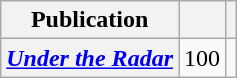<table class="wikitable plainrowheaders">
<tr>
<th scope="col">Publication</th>
<th scope="col"></th>
<th scope="col"></th>
</tr>
<tr>
<th scope="row"><em><a href='#'>Under the Radar</a></em></th>
<td>100</td>
<td></td>
</tr>
</table>
